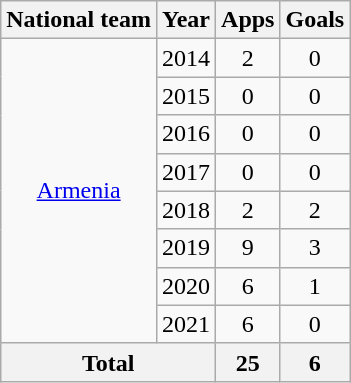<table class="wikitable" style="text-align:center">
<tr>
<th>National team</th>
<th>Year</th>
<th>Apps</th>
<th>Goals</th>
</tr>
<tr>
<td rowspan="8"><a href='#'>Armenia</a></td>
<td>2014</td>
<td>2</td>
<td>0</td>
</tr>
<tr>
<td>2015</td>
<td>0</td>
<td>0</td>
</tr>
<tr>
<td>2016</td>
<td>0</td>
<td>0</td>
</tr>
<tr>
<td>2017</td>
<td>0</td>
<td>0</td>
</tr>
<tr>
<td>2018</td>
<td>2</td>
<td>2</td>
</tr>
<tr>
<td>2019</td>
<td>9</td>
<td>3</td>
</tr>
<tr>
<td>2020</td>
<td>6</td>
<td>1</td>
</tr>
<tr>
<td>2021</td>
<td>6</td>
<td>0</td>
</tr>
<tr>
<th colspan="2">Total</th>
<th>25</th>
<th>6</th>
</tr>
</table>
